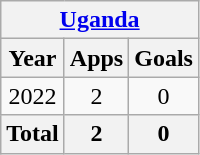<table class="wikitable" style="text-align:center">
<tr>
<th colspan=3><a href='#'>Uganda</a></th>
</tr>
<tr>
<th>Year</th>
<th>Apps</th>
<th>Goals</th>
</tr>
<tr>
<td>2022</td>
<td>2</td>
<td>0</td>
</tr>
<tr>
<th>Total</th>
<th>2</th>
<th>0</th>
</tr>
</table>
